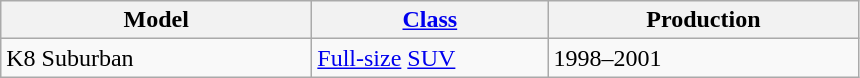<table class="wikitable">
<tr>
<th style="width:200px;">Model</th>
<th style="width:150px;"><a href='#'>Class</a></th>
<th style="width:200px;">Production</th>
</tr>
<tr>
<td valign="top">K8 Suburban</td>
<td valign="top"><a href='#'>Full-size</a> <a href='#'>SUV</a></td>
<td valign="top">1998–2001</td>
</tr>
</table>
